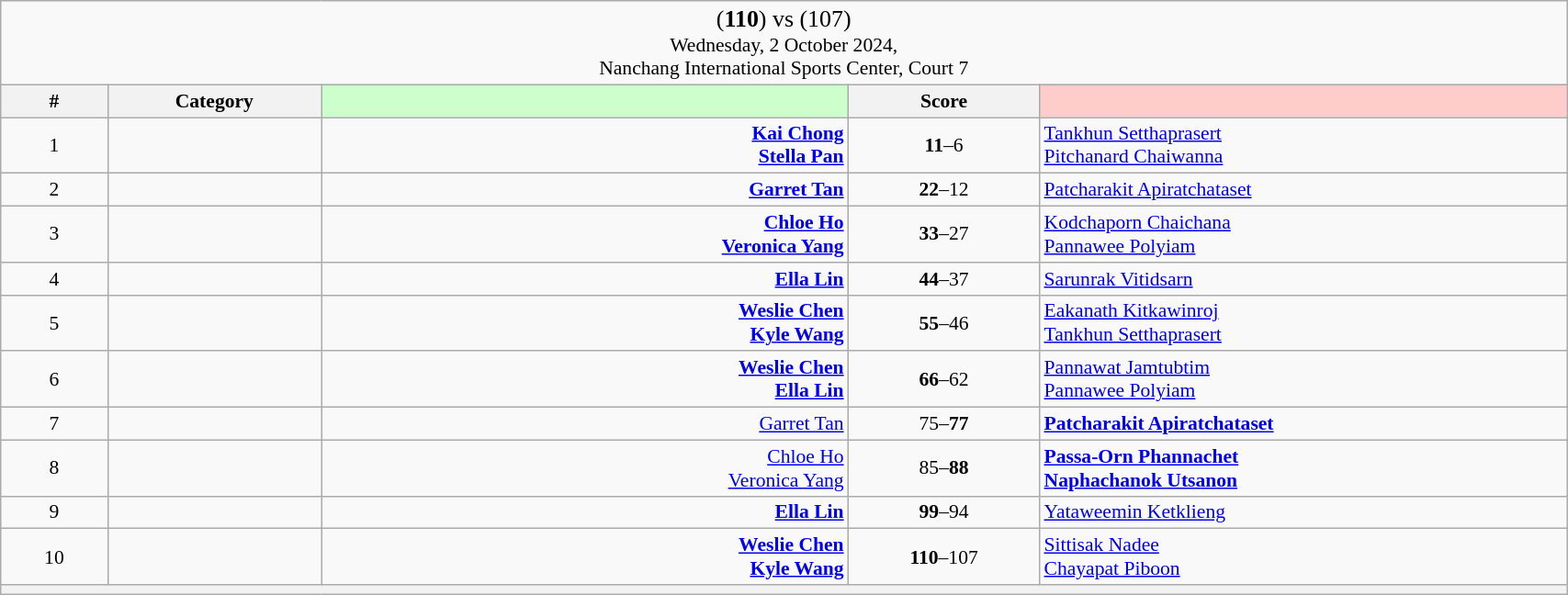<table class="wikitable mw-collapsible mw-collapsed" style="font-size:90%; text-align:center" width="90%">
<tr>
<td colspan="5"><big>(<strong>110</strong>) <strong></strong> vs  (107)</big><br>Wednesday, 2 October 2024, <br>Nanchang International Sports Center, Court 7</td>
</tr>
<tr>
<th width="25">#</th>
<th width="50">Category</th>
<th style="background-color:#CCFFCC" width="150"></th>
<th width="50">Score<br></th>
<th style="background-color:#FFCCCC" width="150"></th>
</tr>
<tr>
<td>1</td>
<td></td>
<td align="right"><strong><a href='#'>Kai Chong</a> <br><a href='#'>Stella Pan</a> </strong></td>
<td><strong>11</strong>–6<br></td>
<td align="left"> <a href='#'>Tankhun Setthaprasert</a><br> <a href='#'>Pitchanard Chaiwanna</a></td>
</tr>
<tr>
<td>2</td>
<td></td>
<td align="right"><strong><a href='#'>Garret Tan</a></strong> </td>
<td><strong>22</strong>–12<br></td>
<td align="left"> <a href='#'>Patcharakit Apiratchataset</a></td>
</tr>
<tr>
<td>3</td>
<td></td>
<td align="right"><strong><a href='#'>Chloe Ho</a> <br><a href='#'>Veronica Yang</a> </strong></td>
<td><strong>33</strong>–27<br></td>
<td align="left"> <a href='#'>Kodchaporn Chaichana</a><br> <a href='#'>Pannawee Polyiam</a></td>
</tr>
<tr>
<td>4</td>
<td></td>
<td align="right"><strong><a href='#'>Ella Lin</a> </strong></td>
<td><strong>44</strong>–37<br></td>
<td align="left"> <a href='#'>Sarunrak Vitidsarn</a></td>
</tr>
<tr>
<td>5</td>
<td></td>
<td align="right"><strong><a href='#'>Weslie Chen</a> <br><a href='#'>Kyle Wang</a> </strong></td>
<td><strong>55</strong>–46<br></td>
<td align="left"> <a href='#'>Eakanath Kitkawinroj</a><br> <a href='#'>Tankhun Setthaprasert</a></td>
</tr>
<tr>
<td>6</td>
<td></td>
<td align="right"><strong><a href='#'>Weslie Chen</a> <br><a href='#'>Ella Lin</a> </strong></td>
<td><strong>66</strong>–62<br></td>
<td align="left"> <a href='#'>Pannawat Jamtubtim</a><br> <a href='#'>Pannawee Polyiam</a></td>
</tr>
<tr>
<td>7</td>
<td></td>
<td align="right"><a href='#'>Garret Tan</a> </td>
<td>75–<strong>77</strong><br></td>
<td align="left"><strong> <a href='#'>Patcharakit Apiratchataset</a></strong></td>
</tr>
<tr>
<td>8</td>
<td></td>
<td align="right"><a href='#'>Chloe Ho</a> <br><a href='#'>Veronica Yang</a> </td>
<td>85–<strong>88</strong><br></td>
<td align="left"><strong> <a href='#'>Passa-Orn Phannachet</a><br> <a href='#'>Naphachanok Utsanon</a></strong></td>
</tr>
<tr>
<td>9</td>
<td></td>
<td align="right"><strong><a href='#'>Ella Lin</a> </strong></td>
<td><strong>99</strong>–94<br></td>
<td align="left"> <a href='#'>Yataweemin Ketklieng</a></td>
</tr>
<tr>
<td>10</td>
<td></td>
<td align="right"><strong><a href='#'>Weslie Chen</a> <br><a href='#'>Kyle Wang</a> </strong></td>
<td><strong>110</strong>–107<br></td>
<td align="left"> <a href='#'>Sittisak Nadee</a><br> <a href='#'>Chayapat Piboon</a></td>
</tr>
<tr>
<th colspan="5"></th>
</tr>
</table>
